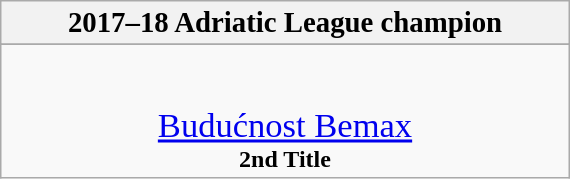<table class="wikitable" style="margin: 0 auto; width: 30%;">
<tr>
<th><big>2017–18 Adriatic League champion</big><br></th>
</tr>
<tr>
</tr>
<tr>
<td align=center><br><br><big><big><a href='#'>Budućnost Bemax</a><br></big></big><strong>2nd Title</strong></td>
</tr>
</table>
